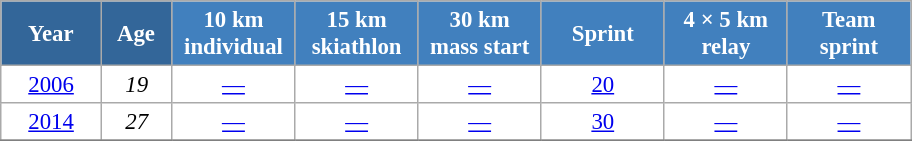<table class="wikitable" style="font-size:95%; text-align:center; border:grey solid 1px; border-collapse:collapse; background:#ffffff;">
<tr>
<th style="background-color:#369; color:white; width:60px;"> Year </th>
<th style="background-color:#369; color:white; width:40px;"> Age </th>
<th style="background-color:#4180be; color:white; width:75px;"> 10 km <br> individual </th>
<th style="background-color:#4180be; color:white; width:75px;"> 15 km <br> skiathlon </th>
<th style="background-color:#4180be; color:white; width:75px;"> 30 km <br> mass start </th>
<th style="background-color:#4180be; color:white; width:75px;"> Sprint </th>
<th style="background-color:#4180be; color:white; width:75px;"> 4 × 5 km <br> relay </th>
<th style="background-color:#4180be; color:white; width:75px;"> Team <br> sprint </th>
</tr>
<tr>
<td><a href='#'>2006</a></td>
<td><em>19</em></td>
<td><a href='#'>—</a></td>
<td><a href='#'>—</a></td>
<td><a href='#'>—</a></td>
<td><a href='#'>20</a></td>
<td><a href='#'>—</a></td>
<td><a href='#'>—</a></td>
</tr>
<tr>
<td><a href='#'>2014</a></td>
<td><em>27</em></td>
<td><a href='#'>—</a></td>
<td><a href='#'>—</a></td>
<td><a href='#'>—</a></td>
<td><a href='#'>30</a></td>
<td><a href='#'>—</a></td>
<td><a href='#'>—</a></td>
</tr>
<tr>
</tr>
</table>
